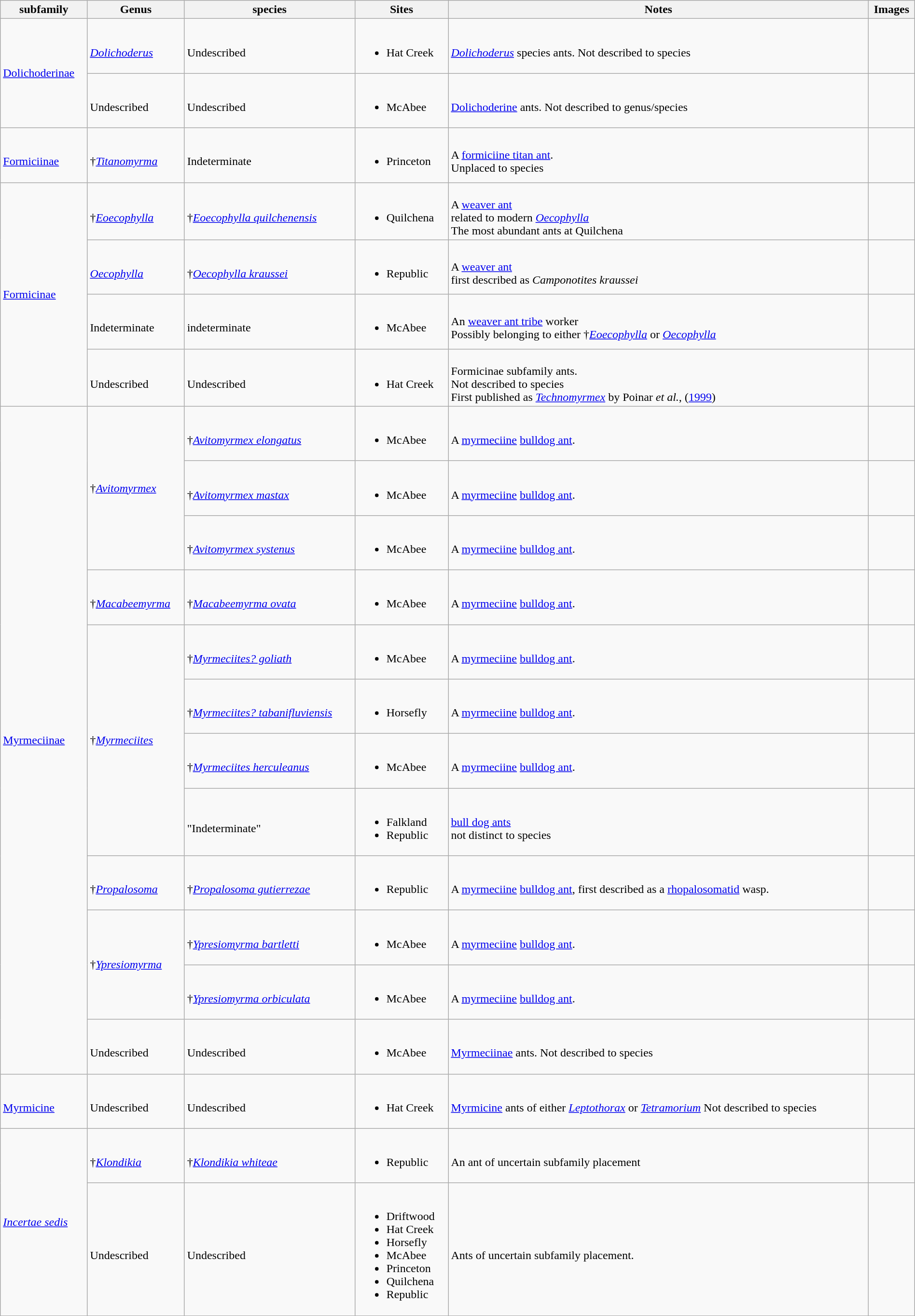<table class="wikitable sortable"  style="margin:auto; width:100%;">
<tr>
<th>subfamily</th>
<th>Genus</th>
<th>species</th>
<th>Sites</th>
<th>Notes</th>
<th>Images</th>
</tr>
<tr>
<td rowspan=2><a href='#'>Dolichoderinae</a></td>
<td><br><em><a href='#'>Dolichoderus</a></em></td>
<td><br>Undescribed</td>
<td><br><ul><li>Hat Creek</li></ul></td>
<td><br><em><a href='#'>Dolichoderus</a></em> species ants. Not described to species</td>
<td></td>
</tr>
<tr>
<td><br>Undescribed</td>
<td><br>Undescribed</td>
<td><br><ul><li>McAbee</li></ul></td>
<td><br><a href='#'>Dolichoderine</a> ants. Not described to genus/species</td>
<td></td>
</tr>
<tr>
<td><br><a href='#'>Formiciinae</a></td>
<td><br>†<em><a href='#'>Titanomyrma</a></em></td>
<td><br>Indeterminate</td>
<td><br><ul><li>Princeton</li></ul></td>
<td><br>A <a href='#'>formiciine titan ant</a>.<br> Unplaced to species</td>
<td><br></td>
</tr>
<tr>
<td rowspan=4><a href='#'>Formicinae</a></td>
<td><br>†<em><a href='#'>Eoecophylla</a></em></td>
<td><br>†<em><a href='#'>Eoecophylla quilchenensis</a></em></td>
<td><br><ul><li>Quilchena</li></ul></td>
<td><br>A <a href='#'>weaver ant</a><br> related to modern <em><a href='#'>Oecophylla</a></em><br>The most abundant ants at Quilchena</td>
<td></td>
</tr>
<tr>
<td><br><em><a href='#'>Oecophylla</a></em></td>
<td><br>†<em><a href='#'>Oecophylla kraussei</a></em></td>
<td><br><ul><li>Republic</li></ul></td>
<td><br>A <a href='#'>weaver ant</a><br> first described as <em>Camponotites kraussei</em></td>
<td></td>
</tr>
<tr>
<td><br>Indeterminate</td>
<td><br>indeterminate</td>
<td><br><ul><li>McAbee</li></ul></td>
<td><br>An <a href='#'>weaver ant tribe</a> worker<br> Possibly belonging to either †<em><a href='#'>Eoecophylla</a></em> or <em><a href='#'>Oecophylla</a></em></td>
<td></td>
</tr>
<tr>
<td><br>Undescribed</td>
<td><br>Undescribed</td>
<td><br><ul><li>Hat Creek</li></ul></td>
<td><br>Formicinae subfamily ants.<br> Not described to species<br> First published as <em><a href='#'>Technomyrmex</a></em> by Poinar <em>et al.</em>, (<a href='#'>1999</a>)</td>
<td></td>
</tr>
<tr>
<td rowspan=12><a href='#'>Myrmeciinae</a></td>
<td rowspan=3>†<em><a href='#'>Avitomyrmex</a></em></td>
<td><br>†<em><a href='#'>Avitomyrmex elongatus</a></em></td>
<td><br><ul><li>McAbee</li></ul></td>
<td><br>A <a href='#'>myrmeciine</a> <a href='#'>bulldog ant</a>.</td>
<td></td>
</tr>
<tr>
<td><br>†<em><a href='#'>Avitomyrmex mastax</a></em></td>
<td><br><ul><li>McAbee</li></ul></td>
<td><br>A <a href='#'>myrmeciine</a> <a href='#'>bulldog ant</a>.</td>
<td></td>
</tr>
<tr>
<td><br>†<em><a href='#'>Avitomyrmex systenus</a></em></td>
<td><br><ul><li>McAbee</li></ul></td>
<td><br>A <a href='#'>myrmeciine</a> <a href='#'>bulldog ant</a>.</td>
<td></td>
</tr>
<tr>
<td><br>†<em><a href='#'>Macabeemyrma</a></em></td>
<td><br>†<em><a href='#'>Macabeemyrma ovata</a></em></td>
<td><br><ul><li>McAbee</li></ul></td>
<td><br>A <a href='#'>myrmeciine</a> <a href='#'>bulldog ant</a>.</td>
<td></td>
</tr>
<tr>
<td rowspan=4>†<em><a href='#'>Myrmeciites</a></em></td>
<td><br>†<em><a href='#'>Myrmeciites? goliath</a></em></td>
<td><br><ul><li>McAbee</li></ul></td>
<td><br>A <a href='#'>myrmeciine</a> <a href='#'>bulldog ant</a>.</td>
<td></td>
</tr>
<tr>
<td><br>†<em><a href='#'>Myrmeciites? tabanifluviensis</a></em></td>
<td><br><ul><li>Horsefly</li></ul></td>
<td><br>A <a href='#'>myrmeciine</a> <a href='#'>bulldog ant</a>.</td>
<td></td>
</tr>
<tr>
<td><br>†<em><a href='#'>Myrmeciites herculeanus</a></em></td>
<td><br><ul><li>McAbee</li></ul></td>
<td><br>A <a href='#'>myrmeciine</a> <a href='#'>bulldog ant</a>.</td>
<td></td>
</tr>
<tr>
<td><br>"Indeterminate"</td>
<td><br><ul><li>Falkland</li><li>Republic</li></ul></td>
<td><br><a href='#'>bull dog ants</a><br> not distinct to species</td>
<td><br></td>
</tr>
<tr>
<td><br>†<em><a href='#'>Propalosoma</a></em></td>
<td><br>†<em><a href='#'>Propalosoma gutierrezae</a></em></td>
<td><br><ul><li>Republic</li></ul></td>
<td><br>A <a href='#'>myrmeciine</a> <a href='#'>bulldog ant</a>, first described as a <a href='#'>rhopalosomatid</a> wasp.</td>
<td><br></td>
</tr>
<tr>
<td rowspan=2>†<em><a href='#'>Ypresiomyrma</a></em></td>
<td><br>†<em><a href='#'>Ypresiomyrma bartletti</a></em></td>
<td><br><ul><li>McAbee</li></ul></td>
<td><br>A <a href='#'>myrmeciine</a> <a href='#'>bulldog ant</a>.</td>
<td></td>
</tr>
<tr>
<td><br>†<em><a href='#'>Ypresiomyrma orbiculata</a></em></td>
<td><br><ul><li>McAbee</li></ul></td>
<td><br>A <a href='#'>myrmeciine</a> <a href='#'>bulldog ant</a>.</td>
<td><br></td>
</tr>
<tr>
<td><br>Undescribed</td>
<td><br>Undescribed</td>
<td><br><ul><li>McAbee</li></ul></td>
<td><br><a href='#'>Myrmeciinae</a> ants. Not described to species</td>
<td></td>
</tr>
<tr>
<td><br><a href='#'>Myrmicine</a></td>
<td><br>Undescribed</td>
<td><br>Undescribed</td>
<td><br><ul><li>Hat Creek</li></ul></td>
<td><br><a href='#'>Myrmicine</a> ants of either <em><a href='#'>Leptothorax</a></em> or <em><a href='#'>Tetramorium</a></em> Not described to species</td>
<td></td>
</tr>
<tr>
<td rowspan=2><em><a href='#'>Incertae sedis</a></em></td>
<td><br>†<em><a href='#'>Klondikia</a></em></td>
<td><br>†<em><a href='#'>Klondikia whiteae</a></em></td>
<td><br><ul><li>Republic</li></ul></td>
<td><br>An ant of uncertain subfamily placement</td>
<td></td>
</tr>
<tr>
<td><br>Undescribed</td>
<td><br>Undescribed</td>
<td><br><ul><li>Driftwood</li><li>Hat Creek</li><li>Horsefly</li><li>McAbee</li><li>Princeton</li><li>Quilchena</li><li>Republic</li></ul></td>
<td><br>Ants of uncertain subfamily placement.</td>
<td><br></td>
</tr>
<tr>
</tr>
</table>
